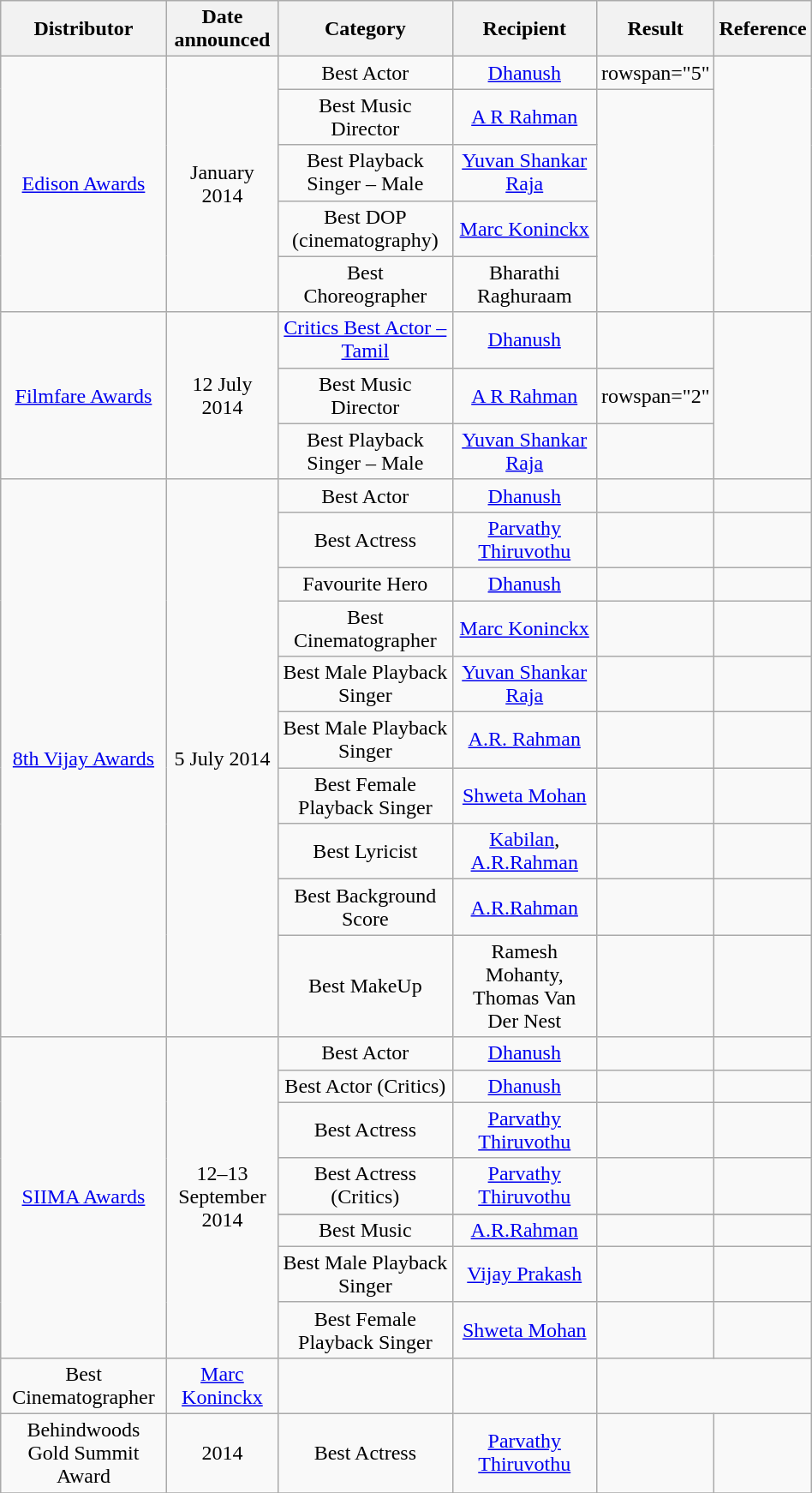<table class="wikitable" style="text-align:center; width:50%;"  >
<tr>
<th style="width:23%;" scope="col">Distributor</th>
<th style="width:15%;" scope="col">Date announced</th>
<th style="width:25%;" scope="col">Category</th>
<th style="width:23%;" scope="col">Recipient</th>
<th style="width:8%;" scope="col">Result</th>
<th style="width:2%;" scope="col">Reference</th>
</tr>
<tr>
<td rowspan="5"><a href='#'>Edison Awards</a></td>
<td rowspan="5">January 2014</td>
<td>Best Actor</td>
<td><a href='#'>Dhanush</a></td>
<td>rowspan="5" </td>
<td style="text-align:center;" rowspan="5"></td>
</tr>
<tr>
<td>Best Music Director</td>
<td><a href='#'>A R Rahman</a></td>
</tr>
<tr>
<td>Best Playback Singer – Male</td>
<td><a href='#'>Yuvan Shankar Raja</a> <br></td>
</tr>
<tr>
<td>Best DOP (cinematography)</td>
<td><a href='#'>Marc Koninckx</a></td>
</tr>
<tr>
<td>Best Choreographer</td>
<td>Bharathi Raghuraam</td>
</tr>
<tr>
<td rowspan="3"><a href='#'>Filmfare Awards</a></td>
<td rowspan="3">12 July 2014</td>
<td><a href='#'>Critics Best Actor – Tamil</a></td>
<td><a href='#'>Dhanush</a></td>
<td></td>
<td style="text-align:center;" rowspan="3"></td>
</tr>
<tr>
<td>Best Music Director</td>
<td><a href='#'>A R Rahman</a></td>
<td>rowspan="2" </td>
</tr>
<tr>
<td>Best Playback Singer – Male</td>
<td><a href='#'>Yuvan Shankar Raja</a> <br></td>
</tr>
<tr>
<td rowspan="10"><a href='#'>8th Vijay Awards</a></td>
<td rowspan="10">5 July 2014</td>
<td>Best Actor</td>
<td><a href='#'>Dhanush</a></td>
<td></td>
<td></td>
</tr>
<tr>
<td>Best Actress</td>
<td><a href='#'>Parvathy Thiruvothu</a></td>
<td></td>
<td></td>
</tr>
<tr>
<td>Favourite Hero</td>
<td><a href='#'>Dhanush</a></td>
<td></td>
<td></td>
</tr>
<tr>
<td>Best Cinematographer</td>
<td><a href='#'>Marc Koninckx</a></td>
<td></td>
<td></td>
</tr>
<tr>
<td>Best Male Playback Singer</td>
<td><a href='#'>Yuvan Shankar Raja</a></td>
<td></td>
<td></td>
</tr>
<tr>
<td>Best Male Playback Singer</td>
<td><a href='#'>A.R. Rahman</a></td>
<td></td>
<td></td>
</tr>
<tr>
<td>Best Female Playback Singer</td>
<td><a href='#'>Shweta Mohan</a></td>
<td></td>
<td></td>
</tr>
<tr>
<td>Best Lyricist</td>
<td><a href='#'>Kabilan</a>, <a href='#'>A.R.Rahman</a></td>
<td></td>
<td></td>
</tr>
<tr>
<td>Best Background Score</td>
<td><a href='#'>A.R.Rahman</a></td>
<td></td>
<td></td>
</tr>
<tr>
<td>Best MakeUp</td>
<td>Ramesh Mohanty, Thomas Van Der Nest</td>
<td></td>
<td></td>
</tr>
<tr>
<td rowspan="8"><a href='#'>SIIMA Awards</a></td>
<td rowspan="8">12–13 September 2014</td>
<td>Best Actor</td>
<td><a href='#'>Dhanush</a></td>
<td></td>
<td></td>
</tr>
<tr>
<td>Best Actor (Critics)</td>
<td><a href='#'>Dhanush</a></td>
<td></td>
<td></td>
</tr>
<tr>
<td>Best Actress</td>
<td><a href='#'>Parvathy Thiruvothu</a></td>
<td></td>
<td></td>
</tr>
<tr>
<td>Best Actress (Critics)</td>
<td><a href='#'>Parvathy Thiruvothu</a></td>
<td></td>
<td></td>
</tr>
<tr>
</tr>
<tr>
<td>Best Music</td>
<td><a href='#'>A.R.Rahman</a></td>
<td></td>
<td></td>
</tr>
<tr>
<td>Best Male Playback Singer</td>
<td><a href='#'>Vijay Prakash</a></td>
<td></td>
<td></td>
</tr>
<tr>
<td>Best Female Playback Singer</td>
<td><a href='#'>Shweta Mohan</a></td>
<td></td>
<td></td>
</tr>
<tr>
<td>Best Cinematographer</td>
<td><a href='#'>Marc Koninckx</a></td>
<td></td>
<td></td>
</tr>
<tr>
<td rowspan="1">Behindwoods Gold Summit Award</td>
<td rowspan="1">2014</td>
<td>Best Actress</td>
<td><a href='#'>Parvathy Thiruvothu</a></td>
<td></td>
<td></td>
</tr>
<tr>
</tr>
</table>
